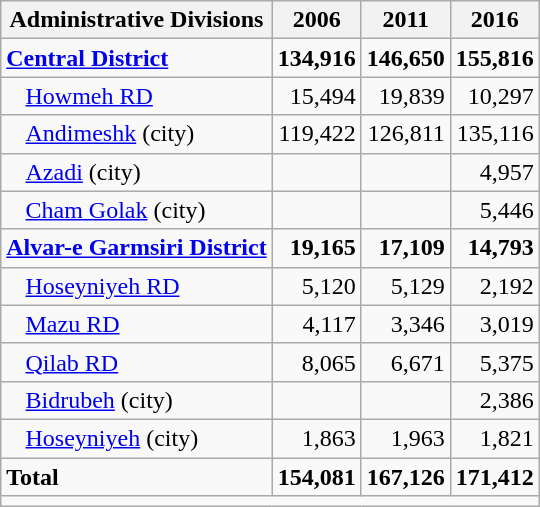<table class="wikitable">
<tr>
<th>Administrative Divisions</th>
<th>2006</th>
<th>2011</th>
<th>2016</th>
</tr>
<tr>
<td><strong><a href='#'>Central District</a></strong></td>
<td style="text-align: right;"><strong>134,916</strong></td>
<td style="text-align: right;"><strong>146,650</strong></td>
<td style="text-align: right;"><strong>155,816</strong></td>
</tr>
<tr>
<td style="padding-left: 1em;"><a href='#'>Howmeh RD</a></td>
<td style="text-align: right;">15,494</td>
<td style="text-align: right;">19,839</td>
<td style="text-align: right;">10,297</td>
</tr>
<tr>
<td style="padding-left: 1em;"><a href='#'>Andimeshk</a> (city)</td>
<td style="text-align: right;">119,422</td>
<td style="text-align: right;">126,811</td>
<td style="text-align: right;">135,116</td>
</tr>
<tr>
<td style="padding-left: 1em;"><a href='#'>Azadi</a> (city)</td>
<td style="text-align: right;"></td>
<td style="text-align: right;"></td>
<td style="text-align: right;">4,957</td>
</tr>
<tr>
<td style="padding-left: 1em;"><a href='#'>Cham Golak</a> (city)</td>
<td style="text-align: right;"></td>
<td style="text-align: right;"></td>
<td style="text-align: right;">5,446</td>
</tr>
<tr>
<td><strong><a href='#'>Alvar-e Garmsiri District</a></strong></td>
<td style="text-align: right;"><strong>19,165</strong></td>
<td style="text-align: right;"><strong>17,109</strong></td>
<td style="text-align: right;"><strong>14,793</strong></td>
</tr>
<tr>
<td style="padding-left: 1em;"><a href='#'>Hoseyniyeh RD</a></td>
<td style="text-align: right;">5,120</td>
<td style="text-align: right;">5,129</td>
<td style="text-align: right;">2,192</td>
</tr>
<tr>
<td style="padding-left: 1em;"><a href='#'>Mazu RD</a></td>
<td style="text-align: right;">4,117</td>
<td style="text-align: right;">3,346</td>
<td style="text-align: right;">3,019</td>
</tr>
<tr>
<td style="padding-left: 1em;"><a href='#'>Qilab RD</a></td>
<td style="text-align: right;">8,065</td>
<td style="text-align: right;">6,671</td>
<td style="text-align: right;">5,375</td>
</tr>
<tr>
<td style="padding-left: 1em;"><a href='#'>Bidrubeh</a> (city)</td>
<td style="text-align: right;"></td>
<td style="text-align: right;"></td>
<td style="text-align: right;">2,386</td>
</tr>
<tr>
<td style="padding-left: 1em;"><a href='#'>Hoseyniyeh</a> (city)</td>
<td style="text-align: right;">1,863</td>
<td style="text-align: right;">1,963</td>
<td style="text-align: right;">1,821</td>
</tr>
<tr>
<td><strong>Total</strong></td>
<td style="text-align: right;"><strong>154,081</strong></td>
<td style="text-align: right;"><strong>167,126</strong></td>
<td style="text-align: right;"><strong>171,412</strong></td>
</tr>
<tr>
<td colspan=4></td>
</tr>
</table>
